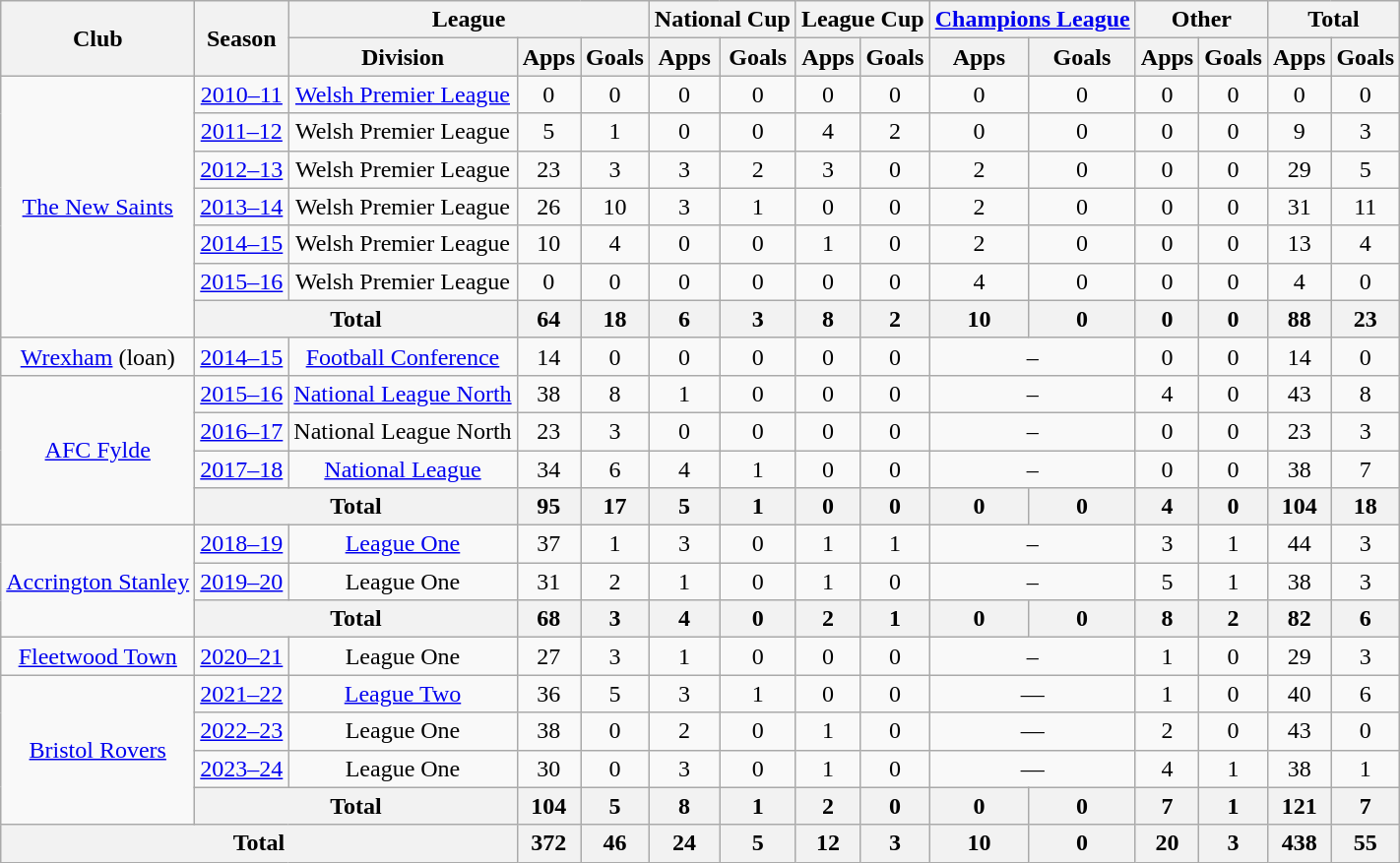<table class=wikitable style="text-align:center">
<tr>
<th rowspan=2>Club</th>
<th rowspan=2>Season</th>
<th colspan=3>League</th>
<th colspan=2>National Cup</th>
<th colspan=2>League Cup</th>
<th colspan=2><a href='#'>Champions League</a></th>
<th colspan=2>Other</th>
<th colspan=2>Total</th>
</tr>
<tr>
<th>Division</th>
<th>Apps</th>
<th>Goals</th>
<th>Apps</th>
<th>Goals</th>
<th>Apps</th>
<th>Goals</th>
<th>Apps</th>
<th>Goals</th>
<th>Apps</th>
<th>Goals</th>
<th>Apps</th>
<th>Goals</th>
</tr>
<tr>
<td rowspan="7"><a href='#'>The New Saints</a></td>
<td><a href='#'>2010–11</a></td>
<td><a href='#'>Welsh Premier League</a></td>
<td>0</td>
<td>0</td>
<td>0</td>
<td>0</td>
<td>0</td>
<td>0</td>
<td>0</td>
<td>0</td>
<td>0</td>
<td>0</td>
<td>0</td>
<td>0</td>
</tr>
<tr>
<td><a href='#'>2011–12</a></td>
<td>Welsh Premier League</td>
<td>5</td>
<td>1</td>
<td>0</td>
<td>0</td>
<td>4</td>
<td>2</td>
<td>0</td>
<td>0</td>
<td>0</td>
<td>0</td>
<td>9</td>
<td>3</td>
</tr>
<tr>
<td><a href='#'>2012–13</a></td>
<td>Welsh Premier League</td>
<td>23</td>
<td>3</td>
<td>3</td>
<td>2</td>
<td>3</td>
<td>0</td>
<td>2</td>
<td>0</td>
<td>0</td>
<td>0</td>
<td>29</td>
<td>5</td>
</tr>
<tr>
<td><a href='#'>2013–14</a></td>
<td>Welsh Premier League</td>
<td>26</td>
<td>10</td>
<td>3</td>
<td>1</td>
<td>0</td>
<td>0</td>
<td>2</td>
<td>0</td>
<td>0</td>
<td>0</td>
<td>31</td>
<td>11</td>
</tr>
<tr>
<td><a href='#'>2014–15</a></td>
<td>Welsh Premier League</td>
<td>10</td>
<td>4</td>
<td>0</td>
<td>0</td>
<td>1</td>
<td>0</td>
<td>2</td>
<td>0</td>
<td>0</td>
<td>0</td>
<td>13</td>
<td>4</td>
</tr>
<tr>
<td><a href='#'>2015–16</a></td>
<td>Welsh Premier League</td>
<td>0</td>
<td>0</td>
<td>0</td>
<td>0</td>
<td>0</td>
<td>0</td>
<td>4</td>
<td>0</td>
<td>0</td>
<td>0</td>
<td>4</td>
<td>0</td>
</tr>
<tr>
<th colspan="2">Total</th>
<th>64</th>
<th>18</th>
<th>6</th>
<th>3</th>
<th>8</th>
<th>2</th>
<th>10</th>
<th>0</th>
<th>0</th>
<th>0</th>
<th>88</th>
<th>23</th>
</tr>
<tr>
<td><a href='#'>Wrexham</a> (loan)</td>
<td><a href='#'>2014–15</a></td>
<td><a href='#'>Football Conference</a></td>
<td>14</td>
<td>0</td>
<td>0</td>
<td>0</td>
<td>0</td>
<td>0</td>
<td colspan="2">–</td>
<td>0</td>
<td>0</td>
<td>14</td>
<td>0</td>
</tr>
<tr>
<td rowspan="4"><a href='#'>AFC Fylde</a></td>
<td><a href='#'>2015–16</a></td>
<td><a href='#'>National League North</a></td>
<td>38</td>
<td>8</td>
<td>1</td>
<td>0</td>
<td>0</td>
<td>0</td>
<td colspan="2">–</td>
<td>4</td>
<td>0</td>
<td>43</td>
<td>8</td>
</tr>
<tr>
<td><a href='#'>2016–17</a></td>
<td>National League North</td>
<td>23</td>
<td>3</td>
<td>0</td>
<td>0</td>
<td>0</td>
<td>0</td>
<td colspan="2">–</td>
<td>0</td>
<td>0</td>
<td>23</td>
<td>3</td>
</tr>
<tr>
<td><a href='#'>2017–18</a></td>
<td><a href='#'>National League</a></td>
<td>34</td>
<td>6</td>
<td>4</td>
<td>1</td>
<td>0</td>
<td>0</td>
<td colspan="2">–</td>
<td>0</td>
<td>0</td>
<td>38</td>
<td>7</td>
</tr>
<tr>
<th colspan="2">Total</th>
<th>95</th>
<th>17</th>
<th>5</th>
<th>1</th>
<th>0</th>
<th>0</th>
<th>0</th>
<th>0</th>
<th>4</th>
<th>0</th>
<th>104</th>
<th>18</th>
</tr>
<tr>
<td rowspan="3"><a href='#'>Accrington Stanley</a></td>
<td><a href='#'>2018–19</a></td>
<td><a href='#'>League One</a></td>
<td>37</td>
<td>1</td>
<td>3</td>
<td>0</td>
<td>1</td>
<td>1</td>
<td colspan=2>–</td>
<td>3</td>
<td>1</td>
<td>44</td>
<td>3</td>
</tr>
<tr>
<td><a href='#'>2019–20</a></td>
<td>League One</td>
<td>31</td>
<td>2</td>
<td>1</td>
<td>0</td>
<td>1</td>
<td>0</td>
<td colspan=2>–</td>
<td>5</td>
<td>1</td>
<td>38</td>
<td>3</td>
</tr>
<tr>
<th colspan="2">Total</th>
<th>68</th>
<th>3</th>
<th>4</th>
<th>0</th>
<th>2</th>
<th>1</th>
<th>0</th>
<th>0</th>
<th>8</th>
<th>2</th>
<th>82</th>
<th>6</th>
</tr>
<tr>
<td><a href='#'>Fleetwood Town</a></td>
<td><a href='#'>2020–21</a></td>
<td>League One</td>
<td>27</td>
<td>3</td>
<td>1</td>
<td>0</td>
<td>0</td>
<td>0</td>
<td colspan=2>–</td>
<td>1</td>
<td>0</td>
<td>29</td>
<td>3</td>
</tr>
<tr>
<td rowspan="4"><a href='#'>Bristol Rovers</a></td>
<td><a href='#'>2021–22</a></td>
<td><a href='#'>League Two</a></td>
<td>36</td>
<td>5</td>
<td>3</td>
<td>1</td>
<td>0</td>
<td>0</td>
<td colspan="2">—</td>
<td>1</td>
<td>0</td>
<td>40</td>
<td>6</td>
</tr>
<tr>
<td><a href='#'>2022–23</a></td>
<td>League One</td>
<td>38</td>
<td>0</td>
<td>2</td>
<td>0</td>
<td>1</td>
<td>0</td>
<td colspan="2">—</td>
<td>2</td>
<td>0</td>
<td>43</td>
<td>0</td>
</tr>
<tr>
<td><a href='#'>2023–24</a></td>
<td>League One</td>
<td>30</td>
<td>0</td>
<td>3</td>
<td>0</td>
<td>1</td>
<td>0</td>
<td colspan="2">—</td>
<td>4</td>
<td>1</td>
<td>38</td>
<td>1</td>
</tr>
<tr>
<th colspan="2">Total</th>
<th>104</th>
<th>5</th>
<th>8</th>
<th>1</th>
<th>2</th>
<th>0</th>
<th>0</th>
<th>0</th>
<th>7</th>
<th>1</th>
<th>121</th>
<th>7</th>
</tr>
<tr>
<th colspan="3">Total</th>
<th>372</th>
<th>46</th>
<th>24</th>
<th>5</th>
<th>12</th>
<th>3</th>
<th>10</th>
<th>0</th>
<th>20</th>
<th>3</th>
<th>438</th>
<th>55</th>
</tr>
</table>
